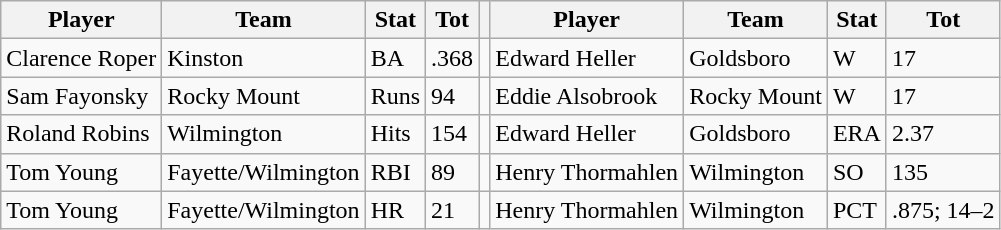<table class="wikitable">
<tr>
<th>Player</th>
<th>Team</th>
<th>Stat</th>
<th>Tot</th>
<th></th>
<th>Player</th>
<th>Team</th>
<th>Stat</th>
<th>Tot</th>
</tr>
<tr>
<td>Clarence Roper</td>
<td>Kinston</td>
<td>BA</td>
<td>.368</td>
<td></td>
<td>Edward Heller</td>
<td>Goldsboro</td>
<td>W</td>
<td>17</td>
</tr>
<tr>
<td>Sam Fayonsky</td>
<td>Rocky Mount</td>
<td>Runs</td>
<td>94</td>
<td></td>
<td>Eddie Alsobrook</td>
<td>Rocky Mount</td>
<td>W</td>
<td>17</td>
</tr>
<tr>
<td>Roland Robins</td>
<td>Wilmington</td>
<td>Hits</td>
<td>154</td>
<td></td>
<td>Edward Heller</td>
<td>Goldsboro</td>
<td>ERA</td>
<td>2.37</td>
</tr>
<tr>
<td>Tom Young</td>
<td>Fayette/Wilmington</td>
<td>RBI</td>
<td>89</td>
<td></td>
<td>Henry Thormahlen</td>
<td>Wilmington</td>
<td>SO</td>
<td>135</td>
</tr>
<tr>
<td>Tom Young</td>
<td>Fayette/Wilmington</td>
<td>HR</td>
<td>21</td>
<td></td>
<td>Henry Thormahlen</td>
<td>Wilmington</td>
<td>PCT</td>
<td>.875; 14–2</td>
</tr>
</table>
